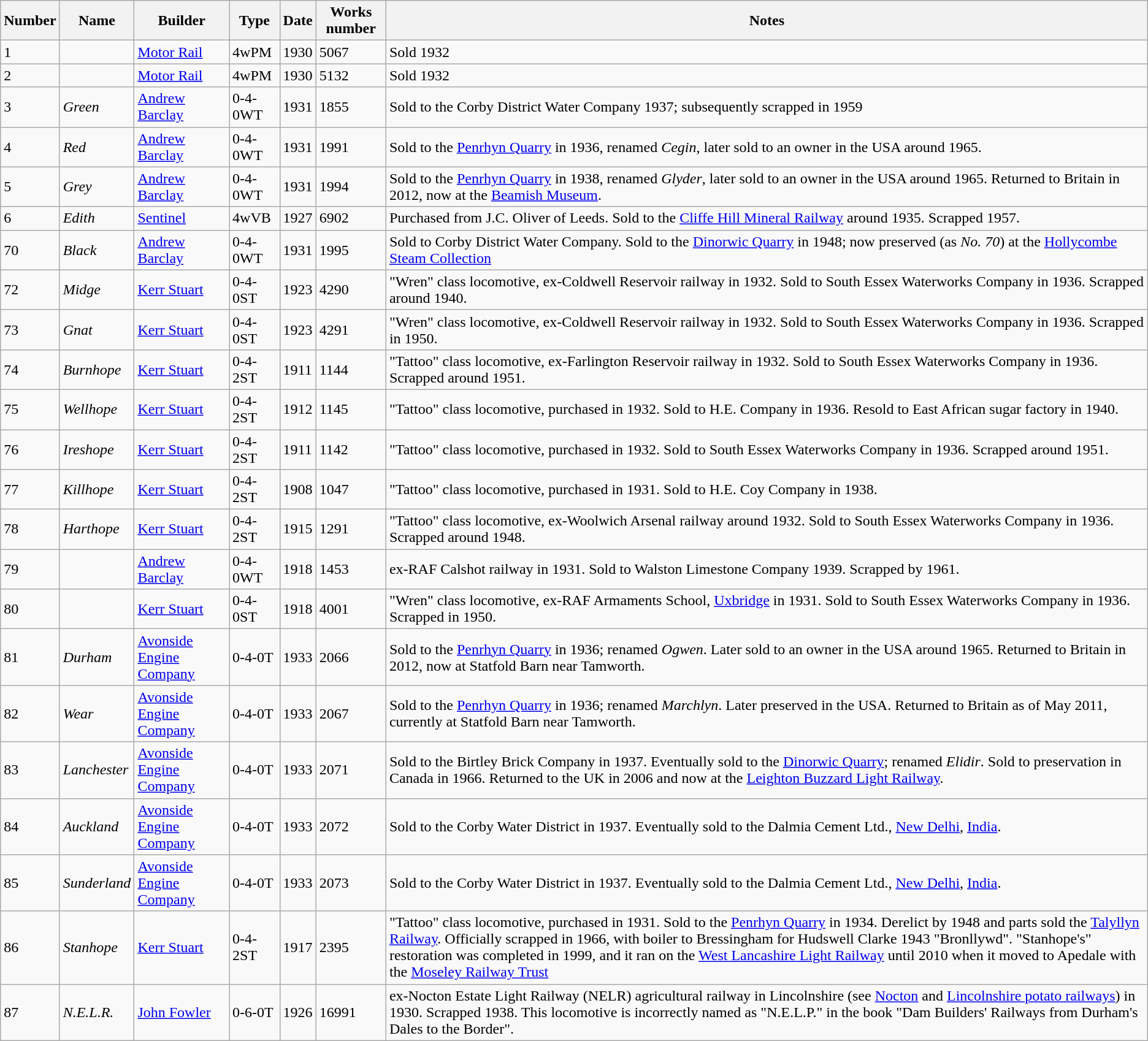<table class="wikitable">
<tr>
<th>Number</th>
<th>Name</th>
<th>Builder</th>
<th>Type</th>
<th>Date</th>
<th>Works number</th>
<th>Notes</th>
</tr>
<tr>
<td>1</td>
<td></td>
<td><a href='#'>Motor Rail</a></td>
<td>4wPM</td>
<td>1930</td>
<td>5067</td>
<td>Sold 1932</td>
</tr>
<tr>
<td>2</td>
<td></td>
<td><a href='#'>Motor Rail</a></td>
<td>4wPM</td>
<td>1930</td>
<td>5132</td>
<td>Sold 1932</td>
</tr>
<tr>
<td>3</td>
<td><em>Green</em></td>
<td><a href='#'>Andrew Barclay</a></td>
<td>0-4-0WT</td>
<td>1931</td>
<td>1855</td>
<td>Sold to the Corby District Water Company 1937; subsequently scrapped in 1959</td>
</tr>
<tr>
<td>4</td>
<td><em>Red</em></td>
<td><a href='#'>Andrew Barclay</a></td>
<td>0-4-0WT</td>
<td>1931</td>
<td>1991</td>
<td>Sold to the <a href='#'>Penrhyn Quarry</a> in 1936, renamed <em>Cegin</em>, later sold to an owner in the USA around 1965.</td>
</tr>
<tr>
<td>5</td>
<td><em>Grey</em></td>
<td><a href='#'>Andrew Barclay</a></td>
<td>0-4-0WT</td>
<td>1931</td>
<td>1994</td>
<td>Sold to the <a href='#'>Penrhyn Quarry</a> in 1938, renamed <em>Glyder</em>, later sold to an owner in the USA around 1965.  Returned to Britain in 2012, now at the <a href='#'>Beamish Museum</a>.</td>
</tr>
<tr>
<td>6</td>
<td><em>Edith</em></td>
<td><a href='#'>Sentinel</a></td>
<td>4wVB</td>
<td>1927</td>
<td>6902</td>
<td>Purchased from J.C. Oliver of Leeds. Sold to the <a href='#'>Cliffe Hill Mineral Railway</a> around 1935. Scrapped 1957.</td>
</tr>
<tr>
<td>70</td>
<td><em>Black</em></td>
<td><a href='#'>Andrew Barclay</a></td>
<td>0-4-0WT</td>
<td>1931</td>
<td>1995</td>
<td>Sold to Corby District Water Company. Sold to the <a href='#'>Dinorwic Quarry</a> in 1948; now preserved (as <em>No. 70</em>) at the <a href='#'>Hollycombe Steam Collection</a></td>
</tr>
<tr>
<td>72</td>
<td><em>Midge</em></td>
<td><a href='#'>Kerr Stuart</a></td>
<td>0-4-0ST</td>
<td>1923</td>
<td>4290</td>
<td>"Wren" class locomotive, ex-Coldwell Reservoir railway in 1932. Sold to South Essex Waterworks Company in 1936. Scrapped around 1940.</td>
</tr>
<tr>
<td>73</td>
<td><em>Gnat</em></td>
<td><a href='#'>Kerr Stuart</a></td>
<td>0-4-0ST</td>
<td>1923</td>
<td>4291</td>
<td>"Wren" class locomotive, ex-Coldwell Reservoir railway in 1932. Sold to South Essex Waterworks Company in 1936. Scrapped in 1950.</td>
</tr>
<tr>
<td>74</td>
<td><em>Burnhope</em></td>
<td><a href='#'>Kerr Stuart</a></td>
<td>0-4-2ST</td>
<td>1911</td>
<td>1144</td>
<td>"Tattoo" class locomotive, ex-Farlington Reservoir railway in 1932. Sold to South Essex Waterworks Company in 1936. Scrapped around 1951.</td>
</tr>
<tr>
<td>75</td>
<td><em>Wellhope</em></td>
<td><a href='#'>Kerr Stuart</a></td>
<td>0-4-2ST</td>
<td>1912</td>
<td>1145</td>
<td>"Tattoo" class locomotive, purchased in 1932. Sold to H.E. Company in 1936. Resold to East African sugar factory in 1940.</td>
</tr>
<tr>
<td>76</td>
<td><em>Ireshope</em></td>
<td><a href='#'>Kerr Stuart</a></td>
<td>0-4-2ST</td>
<td>1911</td>
<td>1142</td>
<td>"Tattoo" class locomotive, purchased in 1932. Sold to South Essex Waterworks Company in 1936. Scrapped around 1951.</td>
</tr>
<tr>
<td>77</td>
<td><em>Killhope</em></td>
<td><a href='#'>Kerr Stuart</a></td>
<td>0-4-2ST</td>
<td>1908</td>
<td>1047</td>
<td>"Tattoo" class locomotive, purchased in 1931. Sold to H.E. Coy Company in 1938.</td>
</tr>
<tr>
<td>78</td>
<td><em>Harthope</em></td>
<td><a href='#'>Kerr Stuart</a></td>
<td>0-4-2ST</td>
<td>1915</td>
<td>1291</td>
<td>"Tattoo" class locomotive, ex-Woolwich Arsenal railway around 1932. Sold to South Essex Waterworks Company in 1936. Scrapped around 1948.</td>
</tr>
<tr>
<td>79</td>
<td></td>
<td><a href='#'>Andrew Barclay</a></td>
<td>0-4-0WT</td>
<td>1918</td>
<td>1453</td>
<td>ex-RAF Calshot railway in 1931. Sold to Walston Limestone Company 1939. Scrapped by 1961.</td>
</tr>
<tr>
<td>80</td>
<td></td>
<td><a href='#'>Kerr Stuart</a></td>
<td>0-4-0ST</td>
<td>1918</td>
<td>4001</td>
<td>"Wren" class locomotive, ex-RAF Armaments School, <a href='#'>Uxbridge</a> in 1931. Sold to South Essex Waterworks Company in 1936. Scrapped in 1950.</td>
</tr>
<tr>
<td>81</td>
<td><em>Durham</em></td>
<td><a href='#'>Avonside Engine Company</a></td>
<td>0-4-0T</td>
<td>1933</td>
<td>2066</td>
<td>Sold to the <a href='#'>Penrhyn Quarry</a> in 1936; renamed <em>Ogwen</em>. Later sold to an owner in the USA around 1965.  Returned to Britain in 2012, now at Statfold Barn near Tamworth.</td>
</tr>
<tr>
<td>82</td>
<td><em>Wear</em></td>
<td><a href='#'>Avonside Engine Company</a></td>
<td>0-4-0T</td>
<td>1933</td>
<td>2067</td>
<td>Sold to the <a href='#'>Penrhyn Quarry</a> in 1936; renamed <em>Marchlyn</em>. Later preserved in the USA.  Returned to Britain as of May 2011, currently at Statfold Barn near Tamworth.</td>
</tr>
<tr>
<td>83</td>
<td><em>Lanchester</em></td>
<td><a href='#'>Avonside Engine Company</a></td>
<td>0-4-0T</td>
<td>1933</td>
<td>2071</td>
<td>Sold to the Birtley Brick Company in 1937. Eventually sold to the <a href='#'>Dinorwic Quarry</a>; renamed <em>Elidir</em>. Sold to preservation in Canada in 1966. Returned to the UK in 2006 and now at the <a href='#'>Leighton Buzzard Light Railway</a>.</td>
</tr>
<tr>
<td>84</td>
<td><em>Auckland</em></td>
<td><a href='#'>Avonside Engine Company</a></td>
<td>0-4-0T</td>
<td>1933</td>
<td>2072</td>
<td>Sold to the Corby Water District in 1937. Eventually sold to the Dalmia Cement Ltd., <a href='#'>New Delhi</a>, <a href='#'>India</a>.</td>
</tr>
<tr>
<td>85</td>
<td><em>Sunderland</em></td>
<td><a href='#'>Avonside Engine Company</a></td>
<td>0-4-0T</td>
<td>1933</td>
<td>2073</td>
<td>Sold to the Corby Water District in 1937. Eventually sold to the Dalmia Cement Ltd., <a href='#'>New Delhi</a>, <a href='#'>India</a>.</td>
</tr>
<tr>
<td>86</td>
<td><em>Stanhope</em></td>
<td><a href='#'>Kerr Stuart</a></td>
<td>0-4-2ST</td>
<td>1917</td>
<td>2395</td>
<td>"Tattoo" class locomotive, purchased in 1931. Sold to the <a href='#'>Penrhyn Quarry</a> in 1934. Derelict by 1948 and parts sold the <a href='#'>Talyllyn Railway</a>. Officially scrapped in 1966, with boiler to Bressingham for Hudswell Clarke 1943 "Bronllywd". "Stanhope's" restoration was completed in 1999, and it ran on the <a href='#'>West Lancashire Light Railway</a> until 2010 when it moved to Apedale with the <a href='#'>Moseley Railway Trust</a></td>
</tr>
<tr>
<td>87</td>
<td><em>N.E.L.R.</em></td>
<td><a href='#'>John Fowler</a></td>
<td>0-6-0T</td>
<td>1926</td>
<td>16991</td>
<td>ex-Nocton Estate Light Railway (NELR) agricultural railway in Lincolnshire (see <a href='#'>Nocton</a> and <a href='#'>Lincolnshire potato railways</a>) in 1930. Scrapped 1938. This locomotive is incorrectly named as "N.E.L.P." in the book "Dam Builders' Railways from Durham's Dales to the Border".</td>
</tr>
</table>
